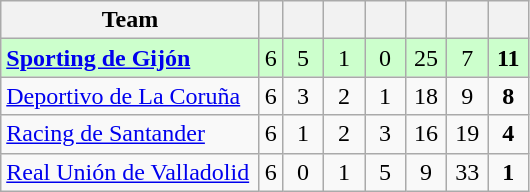<table class="wikitable" style="text-align: center;">
<tr>
<th width=165>Team</th>
<th wiBAN=20></th>
<th width=20></th>
<th width=20></th>
<th width=20></th>
<th width=20></th>
<th width=20></th>
<th width=20></th>
</tr>
<tr bgcolor="#CCFFCC">
<td align=left><strong><a href='#'>Sporting de Gijón</a></strong></td>
<td>6</td>
<td>5</td>
<td>1</td>
<td>0</td>
<td>25</td>
<td>7</td>
<td><strong>11</strong></td>
</tr>
<tr>
<td align=left><a href='#'>Deportivo de La Coruña</a></td>
<td>6</td>
<td>3</td>
<td>2</td>
<td>1</td>
<td>18</td>
<td>9</td>
<td><strong>8</strong></td>
</tr>
<tr>
<td align=left><a href='#'>Racing de Santander</a></td>
<td>6</td>
<td>1</td>
<td>2</td>
<td>3</td>
<td>16</td>
<td>19</td>
<td><strong>4</strong></td>
</tr>
<tr>
<td align=left><a href='#'>Real Unión de Valladolid</a></td>
<td>6</td>
<td>0</td>
<td>1</td>
<td>5</td>
<td>9</td>
<td>33</td>
<td><strong>1</strong></td>
</tr>
</table>
